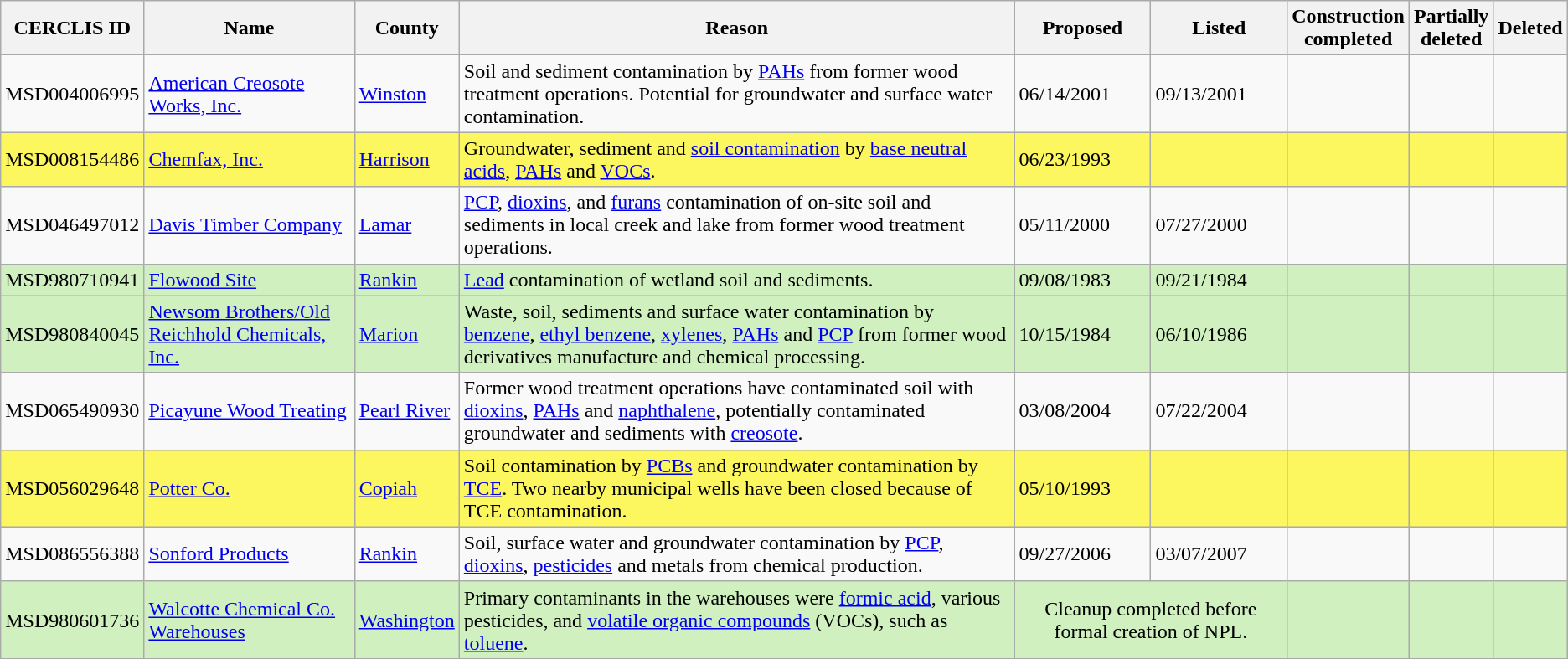<table class="wikitable sortable">
<tr>
<th>CERCLIS ID</th>
<th>Name</th>
<th>County</th>
<th>Reason</th>
<th>Proposed</th>
<th>Listed</th>
<th>Construction<br>completed</th>
<th>Partially<br>deleted</th>
<th>Deleted</th>
</tr>
<tr>
<td>MSD004006995</td>
<td><a href='#'>American Creosote Works, Inc.</a></td>
<td><a href='#'>Winston</a></td>
<td>Soil and sediment contamination by <a href='#'>PAHs</a> from former wood treatment operations.  Potential for groundwater and surface water contamination.</td>
<td>06/14/2001</td>
<td>09/13/2001</td>
<td></td>
<td></td>
<td></td>
</tr>
<tr style="background:#fcf75e">
<td>MSD008154486</td>
<td><a href='#'>Chemfax, Inc.</a></td>
<td><a href='#'>Harrison</a></td>
<td>Groundwater, sediment and <a href='#'>soil contamination</a> by <a href='#'>base neutral acids</a>, <a href='#'>PAHs</a> and <a href='#'>VOCs</a>.</td>
<td>06/23/1993</td>
<td></td>
<td></td>
<td></td>
<td></td>
</tr>
<tr>
<td>MSD046497012</td>
<td><a href='#'>Davis Timber Company</a></td>
<td><a href='#'>Lamar</a></td>
<td><a href='#'>PCP</a>, <a href='#'>dioxins</a>, and <a href='#'>furans</a> contamination of on-site soil and sediments in local creek and lake from former wood treatment operations.</td>
<td>05/11/2000</td>
<td>07/27/2000</td>
<td></td>
<td></td>
<td></td>
</tr>
<tr style="background:#d0f0c0">
<td>MSD980710941</td>
<td><a href='#'>Flowood Site</a></td>
<td><a href='#'>Rankin</a></td>
<td><a href='#'>Lead</a> contamination of wetland soil and sediments.</td>
<td>09/08/1983</td>
<td>09/21/1984</td>
<td></td>
<td></td>
<td></td>
</tr>
<tr style="background:#d0f0c0">
<td>MSD980840045</td>
<td><a href='#'>Newsom Brothers/Old Reichhold Chemicals, Inc.</a></td>
<td><a href='#'>Marion</a></td>
<td>Waste, soil, sediments and surface water contamination by <a href='#'>benzene</a>, <a href='#'>ethyl benzene</a>, <a href='#'>xylenes</a>, <a href='#'>PAHs</a> and <a href='#'>PCP</a> from former wood derivatives manufacture and chemical processing.</td>
<td>10/15/1984</td>
<td>06/10/1986</td>
<td></td>
<td></td>
<td></td>
</tr>
<tr>
<td>MSD065490930</td>
<td><a href='#'>Picayune Wood Treating</a></td>
<td><a href='#'>Pearl River</a></td>
<td>Former wood treatment operations have contaminated soil with <a href='#'>dioxins</a>, <a href='#'>PAHs</a> and <a href='#'>naphthalene</a>, potentially contaminated groundwater and sediments with <a href='#'>creosote</a>.</td>
<td>03/08/2004</td>
<td>07/22/2004</td>
<td></td>
<td></td>
<td></td>
</tr>
<tr style="background:#fcf75e">
<td>MSD056029648</td>
<td><a href='#'>Potter Co.</a></td>
<td><a href='#'>Copiah</a></td>
<td>Soil contamination by <a href='#'>PCBs</a> and groundwater contamination by <a href='#'>TCE</a>.  Two nearby municipal wells have been closed because of TCE contamination.</td>
<td>05/10/1993</td>
<td></td>
<td></td>
<td></td>
<td></td>
</tr>
<tr>
<td>MSD086556388</td>
<td><a href='#'>Sonford Products</a></td>
<td><a href='#'>Rankin</a></td>
<td>Soil, surface water and groundwater contamination by <a href='#'>PCP</a>, <a href='#'>dioxins</a>, <a href='#'>pesticides</a> and metals from chemical production.</td>
<td>09/27/2006</td>
<td>03/07/2007</td>
<td></td>
<td></td>
<td></td>
</tr>
<tr style="background:#d0f0c0">
<td>MSD980601736</td>
<td><a href='#'>Walcotte Chemical Co. Warehouses</a></td>
<td><a href='#'>Washington</a></td>
<td>Primary contaminants in the warehouses were <a href='#'>formic acid</a>, various pesticides, and <a href='#'>volatile organic compounds</a> (VOCs), such as <a href='#'>toluene</a>.</td>
<td colspan=2 align=center>Cleanup completed before formal creation of NPL.</td>
<td></td>
<td></td>
<td></td>
</tr>
<tr>
</tr>
</table>
